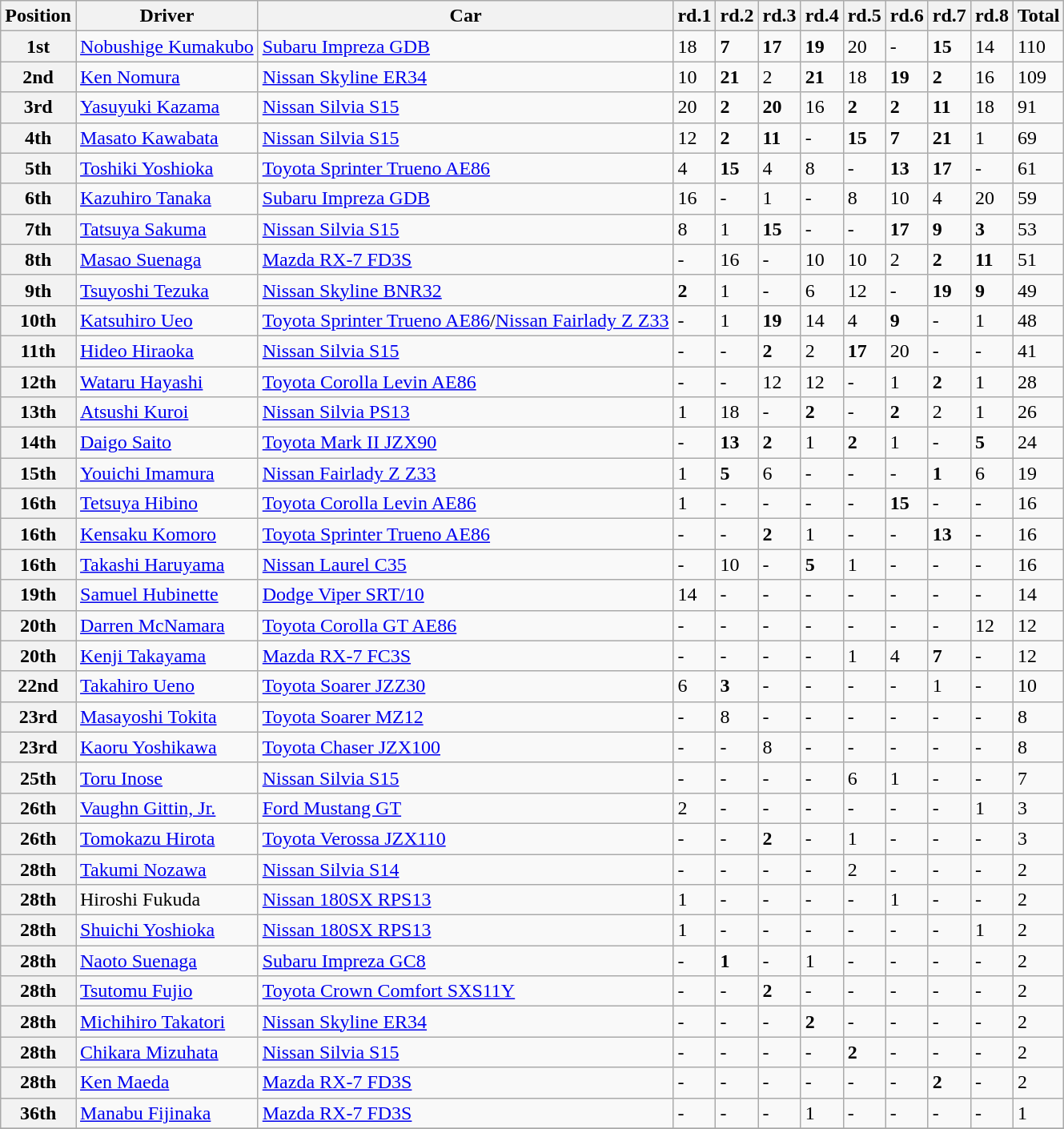<table class="wikitable">
<tr>
<th>Position</th>
<th>Driver</th>
<th>Car</th>
<th>rd.1</th>
<th>rd.2</th>
<th>rd.3</th>
<th>rd.4</th>
<th>rd.5</th>
<th>rd.6</th>
<th>rd.7</th>
<th>rd.8</th>
<th>Total</th>
</tr>
<tr>
<th>1st</th>
<td><a href='#'>Nobushige Kumakubo</a></td>
<td><a href='#'>Subaru Impreza GDB</a></td>
<td>18</td>
<td><strong><span>7</span></strong></td>
<td><strong><span>17</span></strong></td>
<td><strong><span>19</span></strong></td>
<td>20</td>
<td>-</td>
<td><strong><span>15</span></strong></td>
<td>14</td>
<td>110</td>
</tr>
<tr>
<th>2nd</th>
<td><a href='#'>Ken Nomura</a></td>
<td><a href='#'>Nissan Skyline ER34</a></td>
<td>10</td>
<td><strong><span>21</span></strong></td>
<td>2</td>
<td><strong><span>21</span></strong></td>
<td>18</td>
<td><strong><span>19</span></strong></td>
<td><strong><span>2</span></strong></td>
<td>16</td>
<td>109</td>
</tr>
<tr>
<th>3rd</th>
<td><a href='#'>Yasuyuki Kazama</a></td>
<td><a href='#'>Nissan Silvia S15</a></td>
<td>20</td>
<td><strong><span>2</span></strong></td>
<td><strong><span>20</span></strong></td>
<td>16</td>
<td><strong><span>2</span></strong></td>
<td><strong><span>2</span></strong></td>
<td><strong><span>11</span></strong></td>
<td>18</td>
<td>91</td>
</tr>
<tr>
<th>4th</th>
<td><a href='#'>Masato Kawabata</a></td>
<td><a href='#'>Nissan Silvia S15</a></td>
<td>12</td>
<td><strong><span>2</span></strong></td>
<td><strong><span>11</span></strong></td>
<td>-</td>
<td><strong><span>15</span></strong></td>
<td><strong><span>7</span></strong></td>
<td><strong><span>21</span></strong></td>
<td>1</td>
<td>69</td>
</tr>
<tr>
<th>5th</th>
<td><a href='#'>Toshiki Yoshioka</a></td>
<td><a href='#'>Toyota Sprinter Trueno AE86</a></td>
<td>4</td>
<td><strong><span>15</span></strong></td>
<td>4</td>
<td>8</td>
<td>-</td>
<td><strong><span>13</span></strong></td>
<td><strong><span>17</span></strong></td>
<td>-</td>
<td>61</td>
</tr>
<tr>
<th>6th</th>
<td><a href='#'>Kazuhiro Tanaka</a></td>
<td><a href='#'>Subaru Impreza GDB</a></td>
<td>16</td>
<td>-</td>
<td>1</td>
<td>-</td>
<td>8</td>
<td>10</td>
<td>4</td>
<td>20</td>
<td>59</td>
</tr>
<tr>
<th>7th</th>
<td><a href='#'>Tatsuya Sakuma</a></td>
<td><a href='#'>Nissan Silvia S15</a></td>
<td>8</td>
<td>1</td>
<td><strong><span>15</span></strong></td>
<td>-</td>
<td>-</td>
<td><strong><span>17</span></strong></td>
<td><strong><span>9</span></strong></td>
<td><strong><span>3</span></strong></td>
<td>53</td>
</tr>
<tr>
<th>8th</th>
<td><a href='#'>Masao Suenaga</a></td>
<td><a href='#'>Mazda RX-7 FD3S</a></td>
<td>-</td>
<td>16</td>
<td>-</td>
<td>10</td>
<td>10</td>
<td>2</td>
<td><strong><span>2</span></strong></td>
<td><strong><span>11</span></strong></td>
<td>51</td>
</tr>
<tr>
<th>9th</th>
<td><a href='#'>Tsuyoshi Tezuka</a></td>
<td><a href='#'>Nissan Skyline BNR32</a></td>
<td><strong><span>2</span></strong></td>
<td>1</td>
<td>-</td>
<td>6</td>
<td>12</td>
<td>-</td>
<td><strong><span>19</span></strong></td>
<td><strong><span>9</span></strong></td>
<td>49</td>
</tr>
<tr>
<th>10th</th>
<td><a href='#'>Katsuhiro Ueo</a></td>
<td><a href='#'>Toyota Sprinter Trueno AE86</a>/<a href='#'>Nissan Fairlady Z Z33</a></td>
<td>-</td>
<td>1</td>
<td><strong><span>19</span></strong></td>
<td>14</td>
<td>4</td>
<td><strong><span>9</span></strong></td>
<td>-</td>
<td>1</td>
<td>48</td>
</tr>
<tr>
<th>11th</th>
<td><a href='#'>Hideo Hiraoka</a></td>
<td><a href='#'>Nissan Silvia S15</a></td>
<td>-</td>
<td>-</td>
<td><strong><span>2</span></strong></td>
<td>2</td>
<td><strong><span>17</span></strong></td>
<td>20</td>
<td>-</td>
<td>-</td>
<td>41</td>
</tr>
<tr>
<th>12th</th>
<td><a href='#'>Wataru Hayashi</a></td>
<td><a href='#'>Toyota Corolla Levin AE86</a></td>
<td>-</td>
<td>-</td>
<td>12</td>
<td>12</td>
<td>-</td>
<td>1</td>
<td><strong><span>2</span></strong></td>
<td>1</td>
<td>28</td>
</tr>
<tr>
<th>13th</th>
<td><a href='#'>Atsushi Kuroi</a></td>
<td><a href='#'>Nissan Silvia PS13</a></td>
<td>1</td>
<td>18</td>
<td>-</td>
<td><strong><span>2</span></strong></td>
<td>-</td>
<td><strong><span>2</span></strong></td>
<td>2</td>
<td>1</td>
<td>26</td>
</tr>
<tr>
<th>14th</th>
<td><a href='#'>Daigo Saito</a></td>
<td><a href='#'>Toyota Mark II JZX90</a></td>
<td>-</td>
<td><strong><span>13</span></strong></td>
<td><strong><span>2</span></strong></td>
<td>1</td>
<td><strong><span>2</span></strong></td>
<td>1</td>
<td>-</td>
<td><strong><span>5</span></strong></td>
<td>24</td>
</tr>
<tr>
<th>15th</th>
<td><a href='#'>Youichi Imamura</a></td>
<td><a href='#'>Nissan Fairlady Z Z33</a></td>
<td>1</td>
<td><strong><span>5</span></strong></td>
<td>6</td>
<td>-</td>
<td>-</td>
<td>-</td>
<td><strong><span>1</span></strong></td>
<td>6</td>
<td>19</td>
</tr>
<tr>
<th>16th</th>
<td><a href='#'>Tetsuya Hibino</a></td>
<td><a href='#'>Toyota Corolla Levin AE86</a></td>
<td>1</td>
<td>-</td>
<td>-</td>
<td>-</td>
<td>-</td>
<td><strong><span>15</span></strong></td>
<td>-</td>
<td>-</td>
<td>16</td>
</tr>
<tr>
<th>16th</th>
<td><a href='#'>Kensaku Komoro</a></td>
<td><a href='#'>Toyota Sprinter Trueno AE86</a></td>
<td>-</td>
<td>-</td>
<td><strong><span>2</span></strong></td>
<td>1</td>
<td>-</td>
<td>-</td>
<td><strong><span>13</span></strong></td>
<td>-</td>
<td>16</td>
</tr>
<tr>
<th>16th</th>
<td><a href='#'>Takashi Haruyama</a></td>
<td><a href='#'>Nissan Laurel C35</a></td>
<td>-</td>
<td>10</td>
<td>-</td>
<td><strong><span>5</span></strong></td>
<td>1</td>
<td>-</td>
<td>-</td>
<td>-</td>
<td>16</td>
</tr>
<tr>
<th>19th</th>
<td><a href='#'>Samuel Hubinette</a></td>
<td><a href='#'>Dodge Viper SRT/10</a></td>
<td>14</td>
<td>-</td>
<td>-</td>
<td>-</td>
<td>-</td>
<td>-</td>
<td>-</td>
<td>-</td>
<td>14</td>
</tr>
<tr>
<th>20th</th>
<td><a href='#'>Darren McNamara</a></td>
<td><a href='#'>Toyota Corolla GT AE86</a></td>
<td>-</td>
<td>-</td>
<td>-</td>
<td>-</td>
<td>-</td>
<td>-</td>
<td>-</td>
<td>12</td>
<td>12</td>
</tr>
<tr>
<th>20th</th>
<td><a href='#'>Kenji Takayama</a></td>
<td><a href='#'>Mazda RX-7 FC3S</a></td>
<td>-</td>
<td>-</td>
<td>-</td>
<td>-</td>
<td>1</td>
<td>4</td>
<td><strong><span>7</span></strong></td>
<td>-</td>
<td>12</td>
</tr>
<tr>
<th>22nd</th>
<td><a href='#'>Takahiro Ueno</a></td>
<td><a href='#'>Toyota Soarer JZZ30</a></td>
<td>6</td>
<td><strong><span>3</span></strong></td>
<td>-</td>
<td>-</td>
<td>-</td>
<td>-</td>
<td>1</td>
<td>-</td>
<td>10</td>
</tr>
<tr>
<th>23rd</th>
<td><a href='#'>Masayoshi Tokita</a></td>
<td><a href='#'>Toyota Soarer MZ12</a></td>
<td>-</td>
<td>8</td>
<td>-</td>
<td>-</td>
<td>-</td>
<td>-</td>
<td>-</td>
<td>-</td>
<td>8</td>
</tr>
<tr>
<th>23rd</th>
<td><a href='#'>Kaoru Yoshikawa</a></td>
<td><a href='#'>Toyota Chaser JZX100</a></td>
<td>-</td>
<td>-</td>
<td>8</td>
<td>-</td>
<td>-</td>
<td>-</td>
<td>-</td>
<td>-</td>
<td>8</td>
</tr>
<tr>
<th>25th</th>
<td><a href='#'>Toru Inose</a></td>
<td><a href='#'>Nissan Silvia S15</a></td>
<td>-</td>
<td>-</td>
<td>-</td>
<td>-</td>
<td>6</td>
<td>1</td>
<td>-</td>
<td>-</td>
<td>7</td>
</tr>
<tr>
<th>26th</th>
<td><a href='#'>Vaughn Gittin, Jr.</a></td>
<td><a href='#'>Ford Mustang GT</a></td>
<td>2</td>
<td>-</td>
<td>-</td>
<td>-</td>
<td>-</td>
<td>-</td>
<td>-</td>
<td>1</td>
<td>3</td>
</tr>
<tr>
<th>26th</th>
<td><a href='#'>Tomokazu Hirota</a></td>
<td><a href='#'>Toyota Verossa JZX110</a></td>
<td>-</td>
<td>-</td>
<td><strong><span>2</span></strong></td>
<td>-</td>
<td>1</td>
<td>-</td>
<td>-</td>
<td>-</td>
<td>3</td>
</tr>
<tr>
<th>28th</th>
<td><a href='#'>Takumi Nozawa</a></td>
<td><a href='#'>Nissan Silvia S14</a></td>
<td>-</td>
<td>-</td>
<td>-</td>
<td>-</td>
<td>2</td>
<td>-</td>
<td>-</td>
<td>-</td>
<td>2</td>
</tr>
<tr>
<th>28th</th>
<td>Hiroshi Fukuda</td>
<td><a href='#'>Nissan 180SX RPS13</a></td>
<td>1</td>
<td>-</td>
<td>-</td>
<td>-</td>
<td>-</td>
<td>1</td>
<td>-</td>
<td>-</td>
<td>2</td>
</tr>
<tr>
<th>28th</th>
<td><a href='#'>Shuichi Yoshioka</a></td>
<td><a href='#'>Nissan 180SX RPS13</a></td>
<td>1</td>
<td>-</td>
<td>-</td>
<td>-</td>
<td>-</td>
<td>-</td>
<td>-</td>
<td>1</td>
<td>2</td>
</tr>
<tr>
<th>28th</th>
<td><a href='#'>Naoto Suenaga</a></td>
<td><a href='#'>Subaru Impreza GC8</a></td>
<td>-</td>
<td><strong><span>1</span></strong></td>
<td>-</td>
<td>1</td>
<td>-</td>
<td>-</td>
<td>-</td>
<td>-</td>
<td>2</td>
</tr>
<tr>
<th>28th</th>
<td><a href='#'>Tsutomu Fujio</a></td>
<td><a href='#'>Toyota Crown Comfort SXS11Y</a></td>
<td>-</td>
<td>-</td>
<td><strong><span>2</span></strong></td>
<td>-</td>
<td>-</td>
<td>-</td>
<td>-</td>
<td>-</td>
<td>2</td>
</tr>
<tr>
<th>28th</th>
<td><a href='#'>Michihiro Takatori</a></td>
<td><a href='#'>Nissan Skyline ER34</a></td>
<td>-</td>
<td>-</td>
<td>-</td>
<td><strong><span>2</span></strong></td>
<td>-</td>
<td>-</td>
<td>-</td>
<td>-</td>
<td>2</td>
</tr>
<tr>
<th>28th</th>
<td><a href='#'>Chikara Mizuhata</a></td>
<td><a href='#'>Nissan Silvia S15</a></td>
<td>-</td>
<td>-</td>
<td>-</td>
<td>-</td>
<td><strong><span>2</span></strong></td>
<td>-</td>
<td>-</td>
<td>-</td>
<td>2</td>
</tr>
<tr>
<th>28th</th>
<td><a href='#'>Ken Maeda</a></td>
<td><a href='#'>Mazda RX-7 FD3S</a></td>
<td>-</td>
<td>-</td>
<td>-</td>
<td>-</td>
<td>-</td>
<td>-</td>
<td><strong><span>2</span></strong></td>
<td>-</td>
<td>2</td>
</tr>
<tr>
<th>36th</th>
<td><a href='#'>Manabu Fijinaka</a></td>
<td><a href='#'>Mazda RX-7 FD3S</a></td>
<td>-</td>
<td>-</td>
<td>-</td>
<td>1</td>
<td>-</td>
<td>-</td>
<td>-</td>
<td>-</td>
<td>1</td>
</tr>
<tr>
</tr>
</table>
